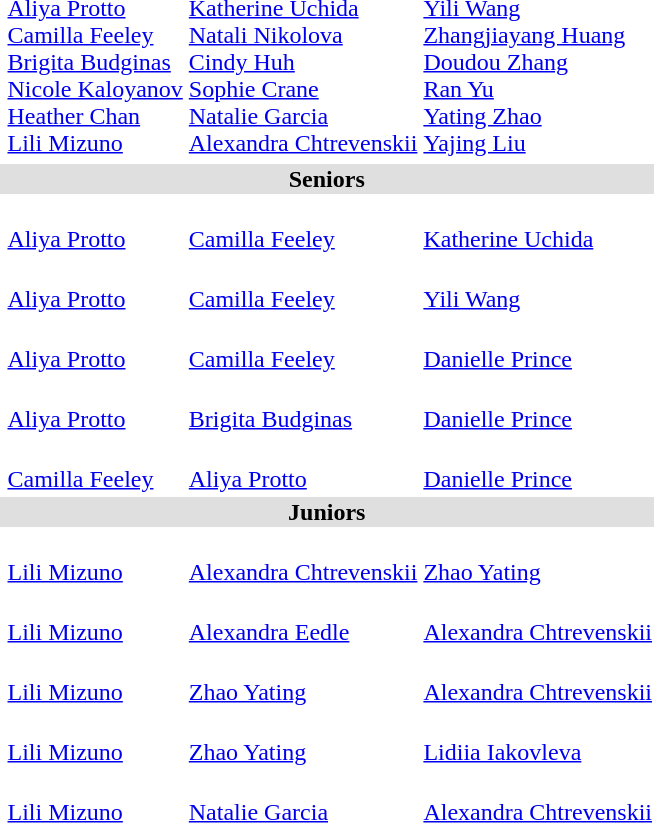<table>
<tr bgcolor="DFDFDF">
</tr>
<tr>
<th scope=row style="text-align:left"><br></th>
<td><br><a href='#'>Aliya Protto</a><br><a href='#'>Camilla Feeley</a><br><a href='#'>Brigita Budginas</a><br><a href='#'>Nicole Kaloyanov</a><br><a href='#'>Heather Chan</a><br><a href='#'>Lili Mizuno</a></td>
<td><br><a href='#'>Katherine Uchida</a><br><a href='#'>Natali Nikolova</a><br><a href='#'>Cindy Huh</a><br><a href='#'>Sophie Crane</a><br><a href='#'>Natalie Garcia</a><br><a href='#'>Alexandra Chtrevenskii</a></td>
<td><br><a href='#'>Yili Wang</a><br><a href='#'>Zhangjiayang Huang</a><br><a href='#'>Doudou Zhang</a><br><a href='#'>Ran Yu</a><br><a href='#'>Yating Zhao</a><br><a href='#'>Yajing Liu</a></td>
</tr>
<tr>
</tr>
<tr bgcolor="DFDFDF">
<td colspan="5" align="center"><strong>Seniors</strong></td>
</tr>
<tr>
<th scope=row style="text-align:left"><br></th>
<td><br><a href='#'>Aliya Protto</a></td>
<td><br><a href='#'>Camilla Feeley</a></td>
<td><br><a href='#'>Katherine Uchida</a></td>
</tr>
<tr>
<th scope=row style="text-align:left"><br></th>
<td><br><a href='#'>Aliya Protto</a></td>
<td><br><a href='#'>Camilla Feeley</a></td>
<td><br><a href='#'>Yili Wang</a></td>
</tr>
<tr>
<th scope=row style="text-align:left"><br></th>
<td><br><a href='#'>Aliya Protto</a></td>
<td><br><a href='#'>Camilla Feeley</a></td>
<td><br><a href='#'>Danielle Prince</a></td>
</tr>
<tr>
<th scope=row style="text-align:left"><br></th>
<td><br><a href='#'>Aliya Protto</a></td>
<td><br><a href='#'>Brigita Budginas</a></td>
<td><br><a href='#'>Danielle Prince</a></td>
</tr>
<tr>
<th scope=row style="text-align:left"><br></th>
<td><br><a href='#'>Camilla Feeley</a></td>
<td><br><a href='#'>Aliya Protto</a></td>
<td><br><a href='#'>Danielle Prince</a></td>
</tr>
<tr bgcolor="DFDFDF">
<td colspan="5" align="center"><strong>Juniors</strong></td>
</tr>
<tr>
<th scope=row style="text-align:left"><br></th>
<td><br><a href='#'>Lili Mizuno</a></td>
<td><br><a href='#'>Alexandra Chtrevenskii</a></td>
<td><br><a href='#'>Zhao Yating</a></td>
</tr>
<tr>
<th scope=row style="text-align:left"><br></th>
<td><br><a href='#'>Lili Mizuno</a></td>
<td><br><a href='#'>Alexandra Eedle</a></td>
<td><br><a href='#'>Alexandra Chtrevenskii</a></td>
</tr>
<tr>
<th scope=row style="text-align:left"><br></th>
<td><br><a href='#'>Lili Mizuno</a></td>
<td><br><a href='#'>Zhao Yating</a></td>
<td><br><a href='#'>Alexandra Chtrevenskii</a></td>
</tr>
<tr>
<th scope=row style="text-align:left"><br></th>
<td><br><a href='#'>Lili Mizuno</a></td>
<td><br><a href='#'>Zhao Yating</a></td>
<td><br><a href='#'>Lidiia Iakovleva</a></td>
</tr>
<tr>
<th scope=row style="text-align:left"><br></th>
<td><br><a href='#'>Lili Mizuno</a></td>
<td><br><a href='#'>Natalie Garcia</a></td>
<td><br><a href='#'>Alexandra Chtrevenskii</a></td>
</tr>
</table>
